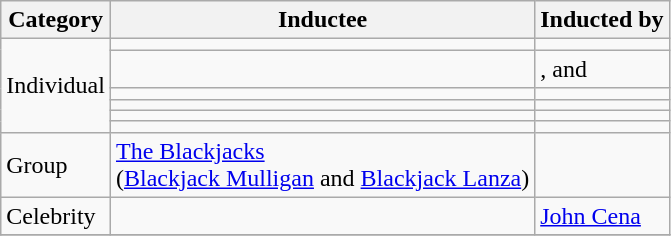<table class="wikitable">
<tr>
<th>Category</th>
<th>Inductee</th>
<th>Inducted by</th>
</tr>
<tr>
<td rowspan="6">Individual</td>
<td><strong></strong></td>
<td></td>
</tr>
<tr>
<td></td>
<td>,  and </td>
</tr>
<tr>
<td></td>
<td></td>
</tr>
<tr>
<td></td>
<td></td>
</tr>
<tr>
<td></td>
<td></td>
</tr>
<tr>
<td></td>
<td></td>
</tr>
<tr>
<td>Group</td>
<td><a href='#'>The Blackjacks</a><br>(<a href='#'>Blackjack Mulligan</a> and <a href='#'>Blackjack Lanza</a>)</td>
<td></td>
</tr>
<tr>
<td>Celebrity</td>
<td></td>
<td><a href='#'>John Cena</a></td>
</tr>
<tr>
</tr>
</table>
